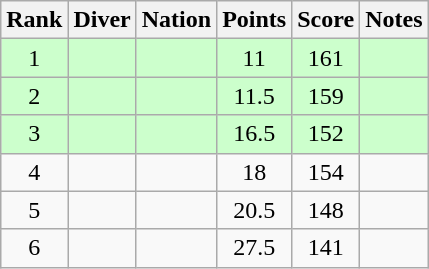<table class="wikitable sortable" style="text-align:center">
<tr>
<th>Rank</th>
<th>Diver</th>
<th>Nation</th>
<th>Points</th>
<th>Score</th>
<th>Notes</th>
</tr>
<tr style="background:#cfc;">
<td>1</td>
<td align=left></td>
<td align=left></td>
<td>11</td>
<td>161</td>
<td></td>
</tr>
<tr style="background:#cfc;">
<td>2</td>
<td align=left></td>
<td align=left></td>
<td>11.5</td>
<td>159</td>
<td></td>
</tr>
<tr style="background:#cfc;">
<td>3</td>
<td align=left></td>
<td align=left></td>
<td>16.5</td>
<td>152</td>
<td></td>
</tr>
<tr>
<td>4</td>
<td align=left></td>
<td align=left></td>
<td>18</td>
<td>154</td>
<td></td>
</tr>
<tr>
<td>5</td>
<td align=left></td>
<td align=left></td>
<td>20.5</td>
<td>148</td>
<td></td>
</tr>
<tr>
<td>6</td>
<td align=left></td>
<td align=left></td>
<td>27.5</td>
<td>141</td>
<td></td>
</tr>
</table>
